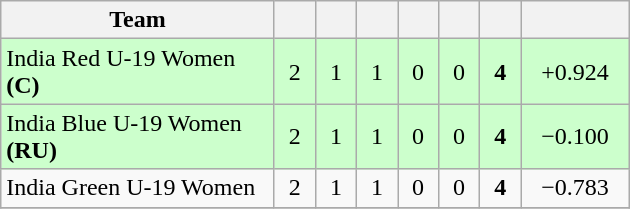<table class="wikitable" style="text-align:center">
<tr>
<th style="width:175px;">Team</th>
<th style="width:20px;"></th>
<th style="width:20px;"></th>
<th style="width:20px;"></th>
<th style="width:20px;"></th>
<th style="width:20px;"></th>
<th style="width:20px;"></th>
<th style="width:65px;"></th>
</tr>
<tr style="background:#cfc;">
<td style="text-align:left">India Red U-19 Women<br> <strong>(C)</strong></td>
<td>2</td>
<td>1</td>
<td>1</td>
<td>0</td>
<td>0</td>
<td><strong>4</strong></td>
<td>+0.924</td>
</tr>
<tr style="background:#cfc;">
<td style="text-align:left">India Blue U-19 Women <strong>(RU)</strong></td>
<td>2</td>
<td>1</td>
<td>1</td>
<td>0</td>
<td>0</td>
<td><strong>4</strong></td>
<td>−0.100</td>
</tr>
<tr>
<td style="text-align:left">India Green U-19 Women</td>
<td>2</td>
<td>1</td>
<td>1</td>
<td>0</td>
<td>0</td>
<td><strong>4</strong></td>
<td>−0.783</td>
</tr>
<tr>
</tr>
</table>
